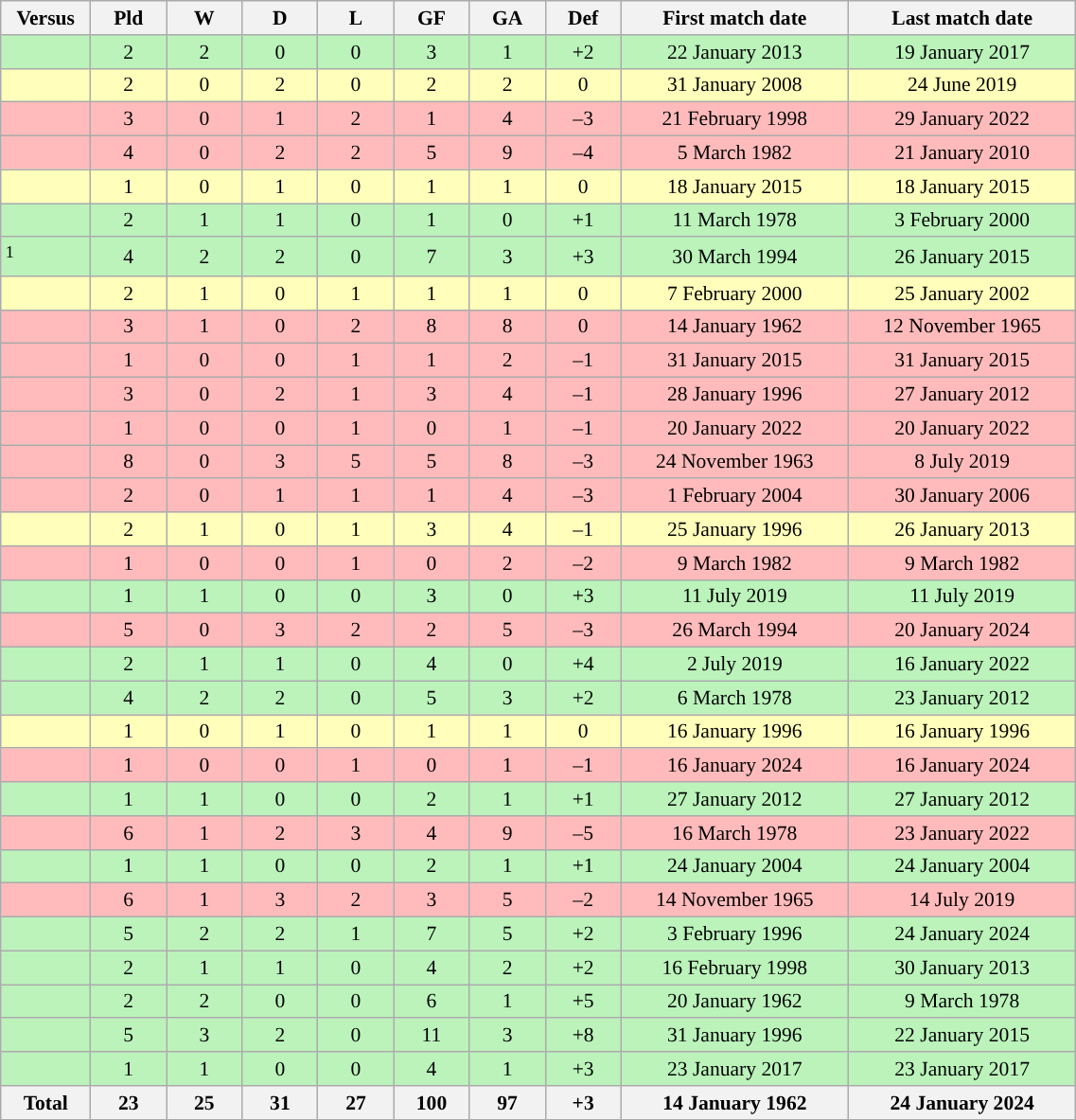<table class="wikitable collapsed" style="font-size:90%; text-align:center;" width="60%">
<tr>
<th width="5%">Versus</th>
<th width="5%">Pld</th>
<th width="5%">W</th>
<th width="5%">D</th>
<th width="5%">L</th>
<th width="5%">GF</th>
<th width="5%">GA</th>
<th width="5%">Def</th>
<th width="15%">First match date</th>
<th width="15%">Last match date</th>
</tr>
<tr bgcolor="#bbf3bb">
<td align="left"></td>
<td>2</td>
<td>2</td>
<td>0</td>
<td>0</td>
<td>3</td>
<td>1</td>
<td>+2</td>
<td>22 January 2013</td>
<td>19 January 2017</td>
</tr>
<tr bgcolor="#ffffbb">
<td align="left"></td>
<td>2</td>
<td>0</td>
<td>2</td>
<td>0</td>
<td>2</td>
<td>2</td>
<td>0</td>
<td>31 January 2008</td>
<td>24 June 2019</td>
</tr>
<tr bgcolor="#ffbbbb">
<td align="left"></td>
<td>3</td>
<td>0</td>
<td>1</td>
<td>2</td>
<td>1</td>
<td>4</td>
<td>–3</td>
<td>21 February 1998</td>
<td>29 January 2022</td>
</tr>
<tr bgcolor="#ffbbbb">
<td align="left"></td>
<td>4</td>
<td>0</td>
<td>2</td>
<td>2</td>
<td>5</td>
<td>9</td>
<td>–4</td>
<td>5 March 1982</td>
<td>21 January 2010</td>
</tr>
<tr bgcolor="#ffffbb">
<td align="left"></td>
<td>1</td>
<td>0</td>
<td>1</td>
<td>0</td>
<td>1</td>
<td>1</td>
<td>0</td>
<td>18 January 2015</td>
<td>18 January 2015</td>
</tr>
<tr bgcolor="#bbf3bb">
<td align="left"></td>
<td>2</td>
<td>1</td>
<td>1</td>
<td>0</td>
<td>1</td>
<td>0</td>
<td>+1</td>
<td>11 March 1978</td>
<td>3 February 2000</td>
</tr>
<tr bgcolor="#bbf3bb">
<td align="left"><sup>1</sup></td>
<td>4</td>
<td>2</td>
<td>2</td>
<td>0</td>
<td>7</td>
<td>3</td>
<td>+3</td>
<td>30 March 1994</td>
<td>26 January 2015</td>
</tr>
<tr bgcolor="#ffffbb">
<td align="left"></td>
<td>2</td>
<td>1</td>
<td>0</td>
<td>1</td>
<td>1</td>
<td>1</td>
<td>0</td>
<td>7 February 2000</td>
<td>25 January 2002</td>
</tr>
<tr bgcolor="#ffbbbb">
<td align="left"></td>
<td>3</td>
<td>1</td>
<td>0</td>
<td>2</td>
<td>8</td>
<td>8</td>
<td>0</td>
<td>14 January 1962</td>
<td>12 November 1965</td>
</tr>
<tr bgcolor="#ffbbbb">
<td align="left"></td>
<td>1</td>
<td>0</td>
<td>0</td>
<td>1</td>
<td>1</td>
<td>2</td>
<td>–1</td>
<td>31 January 2015</td>
<td>31 January 2015</td>
</tr>
<tr bgcolor="#ffbbbb">
<td align="left"></td>
<td>3</td>
<td>0</td>
<td>2</td>
<td>1</td>
<td>3</td>
<td>4</td>
<td>–1</td>
<td>28 January 1996</td>
<td>27 January 2012</td>
</tr>
<tr bgcolor="#ffbbbb">
<td align="left"></td>
<td>1</td>
<td>0</td>
<td>0</td>
<td>1</td>
<td>0</td>
<td>1</td>
<td>–1</td>
<td>20 January 2022</td>
<td>20 January 2022</td>
</tr>
<tr bgcolor="#ffbbbb">
<td align="left"></td>
<td>8</td>
<td>0</td>
<td>3</td>
<td>5</td>
<td>5</td>
<td>8</td>
<td>–3</td>
<td>24 November 1963</td>
<td>8 July 2019</td>
</tr>
<tr bgcolor="#ffbbbb">
<td align="left"></td>
<td>2</td>
<td>0</td>
<td>1</td>
<td>1</td>
<td>1</td>
<td>4</td>
<td>–3</td>
<td>1 February 2004</td>
<td>30 January  2006</td>
</tr>
<tr bgcolor="#ffffbb">
<td align="left"></td>
<td>2</td>
<td>1</td>
<td>0</td>
<td>1</td>
<td>3</td>
<td>4</td>
<td>–1</td>
<td>25 January 1996</td>
<td>26 January 2013</td>
</tr>
<tr bgcolor="#ffbbbb">
<td align="left"></td>
<td>1</td>
<td>0</td>
<td>0</td>
<td>1</td>
<td>0</td>
<td>2</td>
<td>–2</td>
<td>9 March 1982</td>
<td>9 March 1982</td>
</tr>
<tr bgcolor="#bbf3bb">
<td align="left"></td>
<td>1</td>
<td>1</td>
<td>0</td>
<td>0</td>
<td>3</td>
<td>0</td>
<td>+3</td>
<td>11 July 2019</td>
<td>11 July 2019</td>
</tr>
<tr bgcolor="#ffbbbb">
<td align="left"></td>
<td>5</td>
<td>0</td>
<td>3</td>
<td>2</td>
<td>2</td>
<td>5</td>
<td>–3</td>
<td>26 March 1994</td>
<td>20 January 2024</td>
</tr>
<tr bgcolor="#bbf3bb">
<td align="left"></td>
<td>2</td>
<td>1</td>
<td>1</td>
<td>0</td>
<td>4</td>
<td>0</td>
<td>+4</td>
<td>2 July 2019</td>
<td>16 January 2022</td>
</tr>
<tr bgcolor="#bbf3bb">
<td align="left"></td>
<td>4</td>
<td>2</td>
<td>2</td>
<td>0</td>
<td>5</td>
<td>3</td>
<td>+2</td>
<td>6 March 1978</td>
<td>23 January 2012</td>
</tr>
<tr bgcolor="#ffffbb">
<td align="left"></td>
<td>1</td>
<td>0</td>
<td>1</td>
<td>0</td>
<td>1</td>
<td>1</td>
<td>0</td>
<td>16 January 1996</td>
<td>16 January 1996</td>
</tr>
<tr bgcolor="#ffbbbb">
<td align="left"></td>
<td>1</td>
<td>0</td>
<td>0</td>
<td>1</td>
<td>0</td>
<td>1</td>
<td>–1</td>
<td>16 January 2024</td>
<td>16 January 2024</td>
</tr>
<tr bgcolor="#bbf3bb">
<td align="left"></td>
<td>1</td>
<td>1</td>
<td>0</td>
<td>0</td>
<td>2</td>
<td>1</td>
<td>+1</td>
<td>27 January 2012</td>
<td>27 January 2012</td>
</tr>
<tr bgcolor="#ffbbbb">
<td align="left"></td>
<td>6</td>
<td>1</td>
<td>2</td>
<td>3</td>
<td>4</td>
<td>9</td>
<td>–5</td>
<td>16 March 1978</td>
<td>23 January 2022</td>
</tr>
<tr bgcolor="#bbf3bb">
<td align="left"></td>
<td>1</td>
<td>1</td>
<td>0</td>
<td>0</td>
<td>2</td>
<td>1</td>
<td>+1</td>
<td>24 January 2004</td>
<td>24 January 2004</td>
</tr>
<tr bgcolor="#ffbbbb">
<td align="left"></td>
<td>6</td>
<td>1</td>
<td>3</td>
<td>2</td>
<td>3</td>
<td>5</td>
<td>–2</td>
<td>14 November 1965</td>
<td>14 July 2019</td>
</tr>
<tr bgcolor="#bbf3bb">
<td align="left"></td>
<td>5</td>
<td>2</td>
<td>2</td>
<td>1</td>
<td>7</td>
<td>5</td>
<td>+2</td>
<td>3 February 1996</td>
<td>24 January 2024</td>
</tr>
<tr bgcolor="#bbf3bb">
<td align="left"></td>
<td>2</td>
<td>1</td>
<td>1</td>
<td>0</td>
<td>4</td>
<td>2</td>
<td>+2</td>
<td>16 February 1998</td>
<td>30 January 2013</td>
</tr>
<tr bgcolor="#bbf3bb">
<td align="left"></td>
<td>2</td>
<td>2</td>
<td>0</td>
<td>0</td>
<td>6</td>
<td>1</td>
<td>+5</td>
<td>20 January 1962</td>
<td>9 March 1978</td>
</tr>
<tr bgcolor="#bbf3bb">
<td align="left"></td>
<td>5</td>
<td>3</td>
<td>2</td>
<td>0</td>
<td>11</td>
<td>3</td>
<td>+8</td>
<td>31 January 1996</td>
<td>22 January 2015</td>
</tr>
<tr bgcolor="#bbf3bb">
<td align="left"></td>
<td>1</td>
<td>1</td>
<td>0</td>
<td>0</td>
<td>4</td>
<td>1</td>
<td>+3</td>
<td>23 January 2017</td>
<td>23 January 2017</td>
</tr>
<tr>
<th>Total</th>
<th>23</th>
<th>25</th>
<th>31</th>
<th>27</th>
<th>100</th>
<th>97</th>
<th>+3</th>
<th>14 January 1962</th>
<th>24 January 2024</th>
</tr>
</table>
